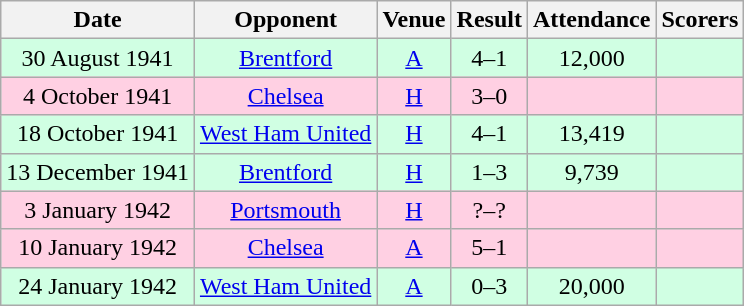<table class="wikitable sortable" style="text-align:center;">
<tr>
<th>Date</th>
<th>Opponent</th>
<th>Venue</th>
<th>Result</th>
<th>Attendance</th>
<th>Scorers</th>
</tr>
<tr style="background:#d0ffe3;">
<td>30 August 1941</td>
<td><a href='#'>Brentford</a></td>
<td><a href='#'>A</a></td>
<td>4–1</td>
<td>12,000</td>
<td></td>
</tr>
<tr style="background:#ffd0e3;">
<td>4 October 1941</td>
<td><a href='#'>Chelsea</a></td>
<td><a href='#'>H</a></td>
<td>3–0</td>
<td></td>
<td></td>
</tr>
<tr style="background:#d0ffe3;">
<td>18 October 1941</td>
<td><a href='#'>West Ham United</a></td>
<td><a href='#'>H</a></td>
<td>4–1</td>
<td>13,419</td>
<td></td>
</tr>
<tr style="background:#d0ffe3;">
<td>13 December 1941</td>
<td><a href='#'>Brentford</a></td>
<td><a href='#'>H</a></td>
<td>1–3</td>
<td>9,739</td>
<td></td>
</tr>
<tr style="background:#ffd0e3;">
<td>3 January 1942</td>
<td><a href='#'>Portsmouth</a></td>
<td><a href='#'>H</a></td>
<td>?–?</td>
<td></td>
<td></td>
</tr>
<tr style="background:#ffd0e3;">
<td>10 January 1942</td>
<td><a href='#'>Chelsea</a></td>
<td><a href='#'>A</a></td>
<td>5–1</td>
<td></td>
<td></td>
</tr>
<tr style="background:#d0ffe3;">
<td>24 January 1942</td>
<td><a href='#'>West Ham United</a></td>
<td><a href='#'>A</a></td>
<td>0–3</td>
<td>20,000</td>
<td></td>
</tr>
</table>
